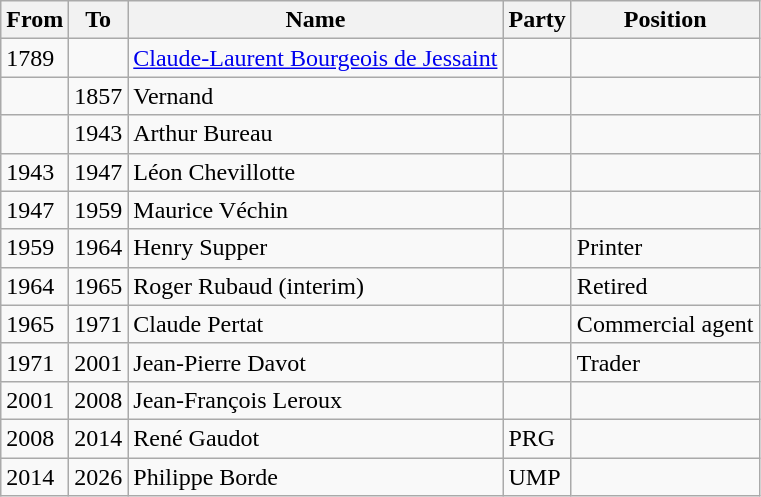<table class="wikitable">
<tr>
<th>From</th>
<th>To</th>
<th>Name</th>
<th>Party</th>
<th>Position</th>
</tr>
<tr>
<td>1789</td>
<td></td>
<td><a href='#'>Claude-Laurent Bourgeois de Jessaint</a></td>
<td></td>
<td></td>
</tr>
<tr>
<td></td>
<td>1857</td>
<td>Vernand</td>
<td></td>
<td></td>
</tr>
<tr>
<td></td>
<td>1943</td>
<td>Arthur Bureau</td>
<td></td>
<td></td>
</tr>
<tr>
<td>1943</td>
<td>1947</td>
<td>Léon Chevillotte</td>
<td></td>
<td></td>
</tr>
<tr>
<td>1947</td>
<td>1959</td>
<td>Maurice Véchin</td>
<td></td>
<td></td>
</tr>
<tr>
<td>1959</td>
<td>1964</td>
<td>Henry Supper</td>
<td></td>
<td>Printer</td>
</tr>
<tr>
<td>1964</td>
<td>1965</td>
<td>Roger Rubaud (interim)</td>
<td></td>
<td>Retired</td>
</tr>
<tr>
<td>1965</td>
<td>1971</td>
<td>Claude Pertat</td>
<td></td>
<td>Commercial agent</td>
</tr>
<tr>
<td>1971</td>
<td>2001</td>
<td>Jean-Pierre Davot</td>
<td></td>
<td>Trader</td>
</tr>
<tr>
<td>2001</td>
<td>2008</td>
<td>Jean-François Leroux</td>
<td></td>
<td></td>
</tr>
<tr>
<td>2008</td>
<td>2014</td>
<td>René Gaudot</td>
<td>PRG</td>
<td></td>
</tr>
<tr>
<td>2014</td>
<td>2026</td>
<td>Philippe Borde</td>
<td>UMP</td>
<td></td>
</tr>
</table>
